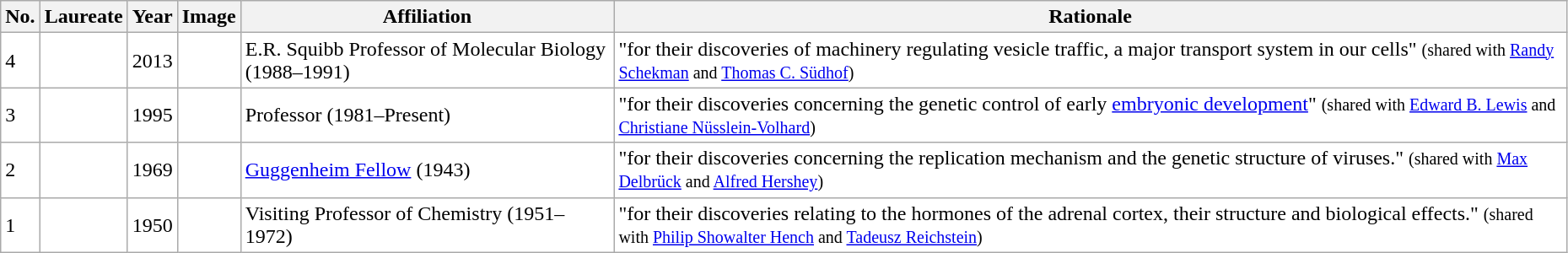<table class="wikitable sortable" style="width:98%; background:#fff;">
<tr>
<th>No.</th>
<th>Laureate</th>
<th>Year</th>
<th>Image</th>
<th>Affiliation</th>
<th>Rationale</th>
</tr>
<tr>
<td>4</td>
<td></td>
<td>2013</td>
<td></td>
<td>E.R. Squibb Professor of Molecular Biology (1988–1991)</td>
<td>"for their discoveries of machinery regulating vesicle traffic, a major transport system in our cells" <small>(shared with <a href='#'>Randy Schekman</a> and <a href='#'>Thomas C. Südhof</a>)</small></td>
</tr>
<tr>
<td>3</td>
<td></td>
<td>1995</td>
<td></td>
<td>Professor (1981–Present)</td>
<td>"for their discoveries concerning the genetic control of early <a href='#'>embryonic development</a>" <small>(shared with <a href='#'>Edward B. Lewis</a> and <a href='#'>Christiane Nüsslein-Volhard</a>)</small></td>
</tr>
<tr>
<td>2</td>
<td></td>
<td>1969</td>
<td></td>
<td><a href='#'>Guggenheim Fellow</a> (1943)</td>
<td>"for their discoveries concerning the replication mechanism and the genetic structure of viruses." <small>(shared with <a href='#'>Max Delbrück</a> and <a href='#'>Alfred Hershey</a>)</small></td>
</tr>
<tr>
<td>1</td>
<td></td>
<td>1950</td>
<td></td>
<td>Visiting Professor of Chemistry (1951–1972)</td>
<td>"for their discoveries relating to the hormones of the adrenal cortex, their structure and biological effects." <small>(shared with <a href='#'>Philip Showalter Hench</a> and <a href='#'>Tadeusz Reichstein</a>)</small></td>
</tr>
</table>
